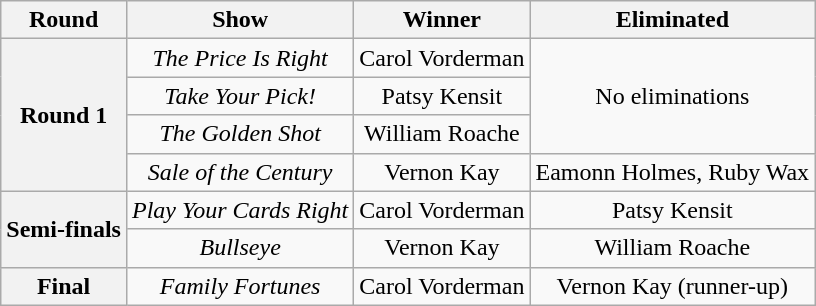<table class="wikitable" style="text-align:center">
<tr>
<th>Round</th>
<th>Show</th>
<th>Winner</th>
<th>Eliminated</th>
</tr>
<tr>
<th rowspan=4>Round 1</th>
<td><em>The Price Is Right</em></td>
<td>Carol Vorderman</td>
<td rowspan=3>No eliminations</td>
</tr>
<tr>
<td><em>Take Your Pick!</em></td>
<td>Patsy Kensit</td>
</tr>
<tr>
<td><em>The Golden Shot</em></td>
<td>William Roache</td>
</tr>
<tr>
<td><em>Sale of the Century</em></td>
<td>Vernon Kay</td>
<td>Eamonn Holmes, Ruby Wax</td>
</tr>
<tr>
<th rowspan=2>Semi-finals</th>
<td><em>Play Your Cards Right</em></td>
<td>Carol Vorderman</td>
<td>Patsy Kensit</td>
</tr>
<tr>
<td><em>Bullseye</em></td>
<td>Vernon Kay</td>
<td>William Roache</td>
</tr>
<tr>
<th>Final</th>
<td><em>Family Fortunes</em></td>
<td>Carol Vorderman</td>
<td>Vernon Kay (runner-up)</td>
</tr>
</table>
